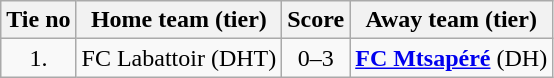<table class="wikitable" style="text-align: center">
<tr>
<th>Tie no</th>
<th>Home team (tier)</th>
<th>Score</th>
<th>Away team (tier)</th>
</tr>
<tr>
<td>1.</td>
<td> FC Labattoir (DHT)</td>
<td>0–3</td>
<td><strong><a href='#'>FC Mtsapéré</a></strong> (DH) </td>
</tr>
</table>
